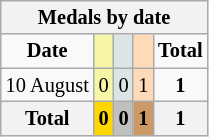<table class="wikitable" style="font-size:85%">
<tr bgcolor="#efefef">
<th colspan=6>Medals by date</th>
</tr>
<tr align=center>
<td><strong>Date</strong></td>
<td bgcolor=#f7f6a8></td>
<td bgcolor=#dce5e5></td>
<td bgcolor=#ffdab9></td>
<td><strong>Total</strong></td>
</tr>
<tr align=center>
<td>10 August</td>
<td style="background:#F7F6A8;">0</td>
<td style="background:#DCE5E5;">0</td>
<td style="background:#FFDAB9;">1</td>
<td><strong>1</strong></td>
</tr>
<tr align=center>
<th><strong>Total</strong></th>
<th style="background:gold;"><strong>0</strong></th>
<th style="background:silver;"><strong>0</strong></th>
<th style="background:#c96;"><strong>1</strong></th>
<th>1</th>
</tr>
</table>
